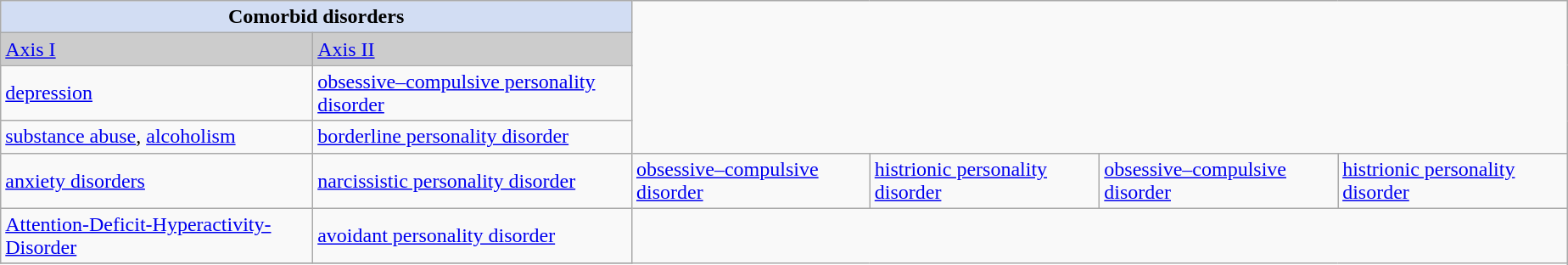<table class="wikitable" align="center" style="margin: 1em; margin-top: 0;">
<tr>
<th style="background:#D2DDF3;" colspan="2"><span>Comorbid disorders</span></th>
</tr>
<tr bgcolor="#CCCCCC">
<td><a href='#'>Axis I</a></td>
<td><a href='#'>Axis II</a></td>
</tr>
<tr>
<td><a href='#'>depression</a></td>
<td><a href='#'>obsessive–compulsive personality disorder</a></td>
</tr>
<tr>
<td><a href='#'>substance abuse</a>, <a href='#'>alcoholism</a></td>
<td><a href='#'>borderline personality disorder</a></td>
</tr>
<tr>
<td><a href='#'>anxiety disorders</a></td>
<td><a href='#'>narcissistic personality disorder</a></td>
<td><a href='#'>obsessive–compulsive disorder</a></td>
<td><a href='#'>histrionic personality disorder</a></td>
<td><a href='#'>obsessive–compulsive disorder</a></td>
<td><a href='#'>histrionic personality disorder</a></td>
</tr>
<tr>
<td><a href='#'>Attention-Deficit-Hyperactivity-Disorder</a></td>
<td><a href='#'>avoidant personality disorder</a></td>
</tr>
<tr>
</tr>
</table>
